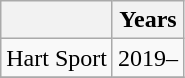<table class="wikitable collapsible">
<tr>
<th></th>
<th>Years</th>
</tr>
<tr>
<td>Hart Sport</td>
<td>2019–</td>
</tr>
<tr>
</tr>
</table>
